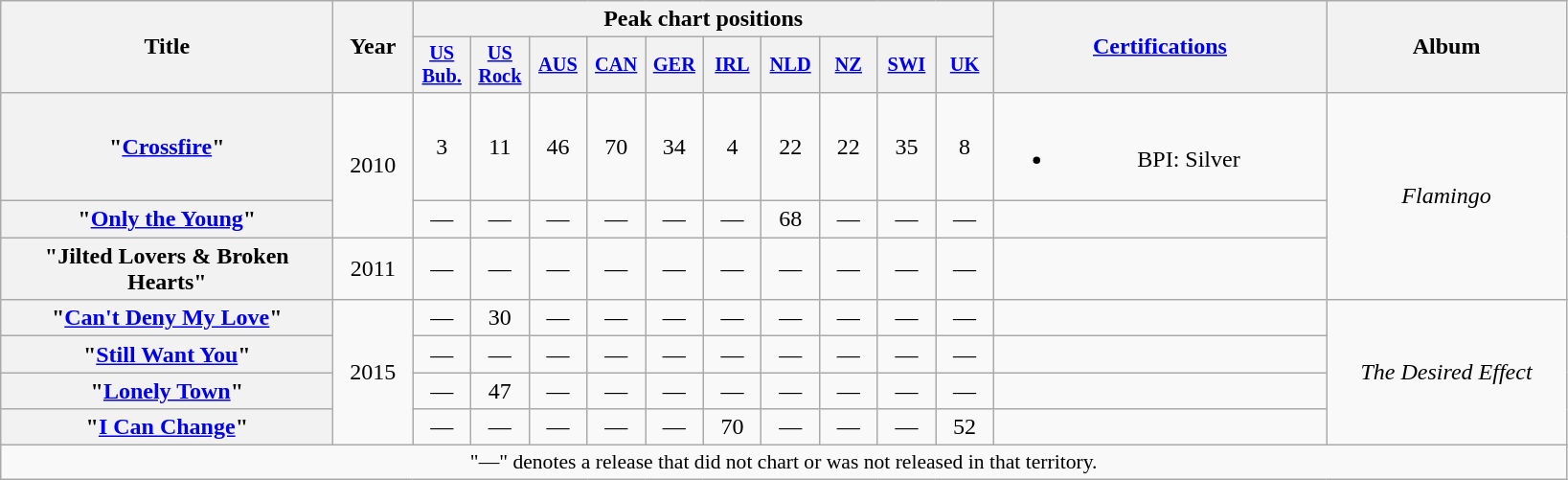<table class="wikitable plainrowheaders" style="text-align: center;">
<tr>
<th scope="col" rowspan="2" style="width:14em;">Title</th>
<th scope="col" rowspan="2" style="width:3em;">Year</th>
<th scope="col" colspan="10">Peak chart positions</th>
<th scope="col" rowspan="2" style="width:14em;"><a href='#'>Certifications</a></th>
<th scope="col" rowspan="2" style="width:10em;">Album</th>
</tr>
<tr>
<th scope="col" style="width:2.5em; font-size:85%;"><a href='#'>US<br>Bub.</a><br></th>
<th scope="col" style="width:2.5em; font-size:85%;"><a href='#'>US<br>Rock</a><br></th>
<th scope="col" style="width:2.5em; font-size:85%;"><a href='#'>AUS</a><br></th>
<th scope="col" style="width:2.5em; font-size:85%;"><a href='#'>CAN</a><br></th>
<th scope="col" style="width:2.5em; font-size:85%;"><a href='#'>GER</a><br></th>
<th scope="col" style="width:2.5em; font-size:85%;"><a href='#'>IRL</a><br></th>
<th scope="col" style="width:2.5em; font-size:85%;"><a href='#'>NLD</a><br></th>
<th scope="col" style="width:2.5em; font-size:85%;"><a href='#'>NZ</a><br></th>
<th scope="col" style="width:2.5em; font-size:85%;"><a href='#'>SWI</a><br></th>
<th scope="col" style="width:2.5em; font-size:85%;"><a href='#'>UK</a><br></th>
</tr>
<tr>
<th scope="row">"<a href='#'>Crossfire</a>"</th>
<td rowspan="2">2010</td>
<td>3</td>
<td>11</td>
<td>46</td>
<td>70</td>
<td>34</td>
<td>4</td>
<td>22</td>
<td>22</td>
<td>35</td>
<td>8</td>
<td><br><ul><li>BPI: Silver</li></ul></td>
<td rowspan="3"><em>Flamingo</em></td>
</tr>
<tr>
<th scope="row">"<a href='#'>Only the Young</a>"</th>
<td>—</td>
<td>—</td>
<td>—</td>
<td>—</td>
<td>—</td>
<td>—</td>
<td>68</td>
<td>—</td>
<td>—</td>
<td>—</td>
<td></td>
</tr>
<tr>
<th scope="row">"Jilted Lovers & Broken Hearts"</th>
<td>2011</td>
<td>—</td>
<td>—</td>
<td>—</td>
<td>—</td>
<td>—</td>
<td>—</td>
<td>—</td>
<td>—</td>
<td>—</td>
<td>—</td>
<td></td>
</tr>
<tr>
<th scope="row">"<a href='#'>Can't Deny My Love</a>"</th>
<td rowspan="4">2015</td>
<td>—</td>
<td>30</td>
<td>—</td>
<td>—</td>
<td>—</td>
<td>—</td>
<td>—</td>
<td>—</td>
<td>—</td>
<td>—</td>
<td></td>
<td rowspan="4"><em>The Desired Effect</em></td>
</tr>
<tr>
<th scope="row">"<a href='#'>Still Want You</a>"</th>
<td>—</td>
<td>—</td>
<td>—</td>
<td>—</td>
<td>—</td>
<td>—</td>
<td>—</td>
<td>—</td>
<td>—</td>
<td>—</td>
<td></td>
</tr>
<tr>
<th scope="row">"<a href='#'>Lonely Town</a>"</th>
<td>—</td>
<td>47</td>
<td>—</td>
<td>—</td>
<td>—</td>
<td>—</td>
<td>—</td>
<td>—</td>
<td>—</td>
<td>—</td>
<td></td>
</tr>
<tr>
<th scope="row">"<a href='#'>I Can Change</a>"</th>
<td>—</td>
<td>—</td>
<td>—</td>
<td>—</td>
<td>—</td>
<td>70</td>
<td>—</td>
<td>—</td>
<td>—</td>
<td>52</td>
<td></td>
</tr>
<tr>
<td colspan="14" style="text-align:center; font-size:90%;">"—" denotes a release that did not chart or was not released in that territory.</td>
</tr>
</table>
